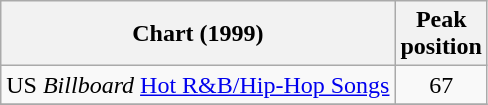<table class="wikitable">
<tr>
<th align="left">Chart (1999)</th>
<th align="center">Peak<br>position</th>
</tr>
<tr>
<td align="left">US <em>Billboard</em> <a href='#'>Hot R&B/Hip-Hop Songs</a></td>
<td align="center">67</td>
</tr>
<tr>
</tr>
</table>
